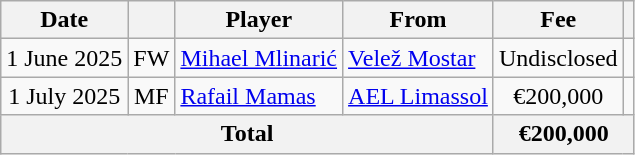<table class="wikitable" style="text-align:center;">
<tr>
<th>Date</th>
<th></th>
<th>Player</th>
<th>From</th>
<th>Fee</th>
<th></th>
</tr>
<tr>
<td>1 June 2025</td>
<td>FW</td>
<td style="text-align:left"> <a href='#'>Mihael Mlinarić</a></td>
<td style="text-align:left"> <a href='#'>Velež Mostar</a></td>
<td>Undisclosed</td>
<td></td>
</tr>
<tr>
<td>1 July 2025</td>
<td>MF</td>
<td style="text-align:left"> <a href='#'>Rafail Mamas</a></td>
<td style="text-align:left"> <a href='#'>AEL Limassol</a></td>
<td>€200,000</td>
<td></td>
</tr>
<tr>
<th colspan=4>Total</th>
<th colspan=2>€200,000</th>
</tr>
</table>
